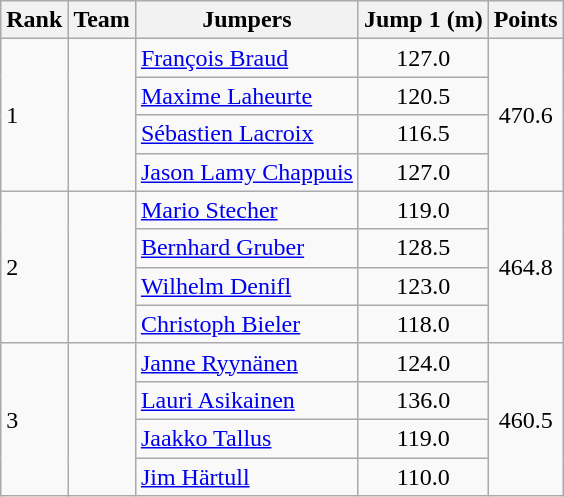<table class="wikitable">
<tr>
<th align=left>Rank</th>
<th>Team</th>
<th>Jumpers</th>
<th align=Center>Jump 1 (m)</th>
<th>Points</th>
</tr>
<tr>
<td align=left rowspan="4">1</td>
<td align=left rowspan="4"></td>
<td align=left><a href='#'>François Braud</a></td>
<td align=center>127.0</td>
<td align=center rowspan="4">470.6</td>
</tr>
<tr>
<td align=left><a href='#'>Maxime Laheurte</a></td>
<td align=center>120.5</td>
</tr>
<tr>
<td align=left><a href='#'>Sébastien Lacroix</a></td>
<td align=center>116.5</td>
</tr>
<tr>
<td align=left><a href='#'>Jason Lamy Chappuis</a></td>
<td align=center>127.0</td>
</tr>
<tr>
<td align=left rowspan="4">2</td>
<td align=left rowspan="4"></td>
<td align=left><a href='#'>Mario Stecher</a></td>
<td align=center>119.0</td>
<td align=center rowspan="4">464.8</td>
</tr>
<tr>
<td align=left><a href='#'>Bernhard Gruber</a></td>
<td align=center>128.5</td>
</tr>
<tr>
<td align=left><a href='#'>Wilhelm Denifl</a></td>
<td align=center>123.0</td>
</tr>
<tr>
<td align=left><a href='#'>Christoph Bieler</a></td>
<td align=center>118.0</td>
</tr>
<tr>
<td align=left rowspan="4">3</td>
<td align=left rowspan="4"></td>
<td align=left><a href='#'>Janne Ryynänen</a></td>
<td align=center>124.0</td>
<td align=center rowspan="4">460.5</td>
</tr>
<tr>
<td align=left><a href='#'>Lauri Asikainen</a></td>
<td align=center>136.0</td>
</tr>
<tr>
<td align=left><a href='#'>Jaakko Tallus</a></td>
<td align=center>119.0</td>
</tr>
<tr>
<td align=left><a href='#'>Jim Härtull</a></td>
<td align=center>110.0</td>
</tr>
</table>
